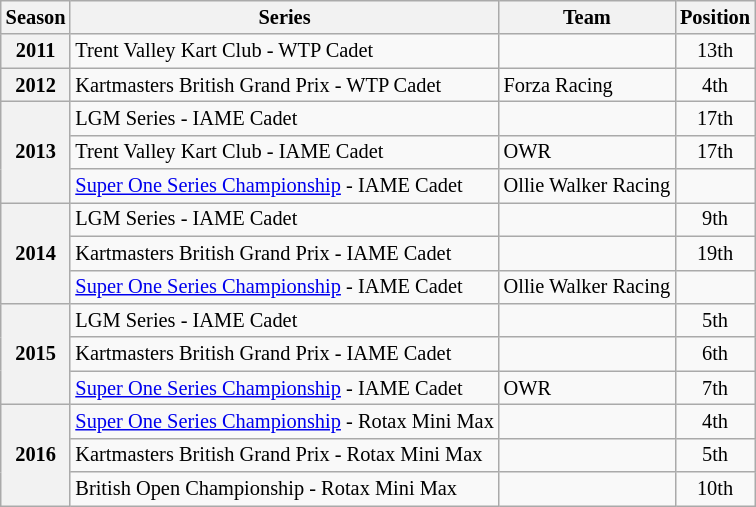<table class="wikitable" style="font-size: 85%; text-align:center">
<tr>
<th>Season</th>
<th>Series</th>
<th>Team</th>
<th>Position</th>
</tr>
<tr>
<th>2011</th>
<td align=left>Trent Valley Kart Club - WTP Cadet</td>
<td align="left"></td>
<td>13th</td>
</tr>
<tr>
<th>2012</th>
<td align=left>Kartmasters British Grand Prix - WTP Cadet</td>
<td align="left">Forza Racing</td>
<td>4th</td>
</tr>
<tr>
<th rowspan="3">2013</th>
<td align=left>LGM Series - IAME Cadet</td>
<td align="left"></td>
<td>17th</td>
</tr>
<tr>
<td align=left>Trent Valley Kart Club - IAME Cadet</td>
<td align="left">OWR</td>
<td>17th</td>
</tr>
<tr>
<td align=left><a href='#'>Super One Series Championship</a> - IAME Cadet</td>
<td align="left">Ollie Walker Racing</td>
<td></td>
</tr>
<tr>
<th rowspan="3">2014</th>
<td align=left>LGM Series - IAME Cadet</td>
<td align="left"></td>
<td>9th</td>
</tr>
<tr>
<td align=left>Kartmasters British Grand Prix - IAME Cadet</td>
<td align="left"></td>
<td>19th</td>
</tr>
<tr>
<td align=left><a href='#'>Super One Series Championship</a> - IAME Cadet</td>
<td align="left">Ollie Walker Racing</td>
<td></td>
</tr>
<tr>
<th rowspan="3">2015</th>
<td align=left>LGM Series - IAME Cadet</td>
<td align="left"></td>
<td>5th</td>
</tr>
<tr>
<td align=left>Kartmasters British Grand Prix - IAME Cadet</td>
<td align="left"></td>
<td>6th</td>
</tr>
<tr>
<td align=left><a href='#'>Super One Series Championship</a> - IAME Cadet</td>
<td align="left">OWR</td>
<td>7th</td>
</tr>
<tr>
<th rowspan="3">2016</th>
<td align=left><a href='#'>Super One Series Championship</a> - Rotax Mini Max</td>
<td align="left"></td>
<td>4th</td>
</tr>
<tr>
<td align=left>Kartmasters British Grand Prix - Rotax Mini Max</td>
<td align="left"></td>
<td>5th</td>
</tr>
<tr>
<td align=left>British Open Championship - Rotax Mini Max</td>
<td align="left"></td>
<td>10th</td>
</tr>
</table>
